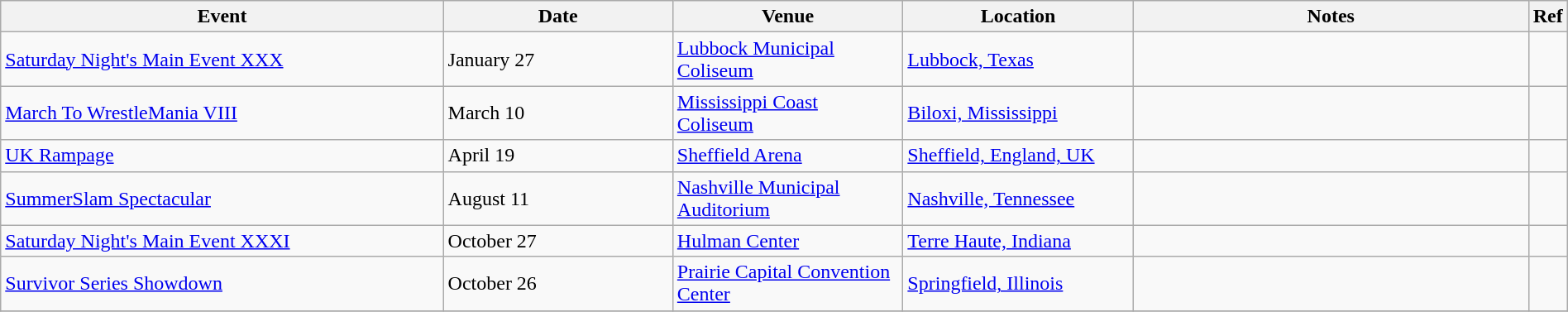<table class="wikitable plainrowheaders sortable" style="width:100%;">
<tr>
<th style="width:29%;">Event</th>
<th style="width:15%;">Date</th>
<th style="width:15%;">Venue</th>
<th style="width:15%;">Location</th>
<th style="width:99%;">Notes</th>
<th style="width:99%;">Ref</th>
</tr>
<tr>
<td><a href='#'>Saturday Night's Main Event XXX</a></td>
<td>January 27<br></td>
<td><a href='#'>Lubbock Municipal Coliseum</a></td>
<td><a href='#'>Lubbock, Texas</a></td>
<td></td>
<td></td>
</tr>
<tr>
<td><a href='#'>March To WrestleMania VIII</a></td>
<td>March 10<br></td>
<td><a href='#'>Mississippi Coast Coliseum</a></td>
<td><a href='#'>Biloxi, Mississippi</a></td>
<td></td>
<td></td>
</tr>
<tr>
<td><a href='#'>UK Rampage</a></td>
<td>April 19</td>
<td><a href='#'>Sheffield Arena</a></td>
<td><a href='#'>Sheffield, England, UK</a></td>
<td></td>
<td></td>
</tr>
<tr>
<td><a href='#'>SummerSlam Spectacular</a></td>
<td>August 11<br></td>
<td><a href='#'>Nashville Municipal Auditorium</a></td>
<td><a href='#'>Nashville, Tennessee</a></td>
<td></td>
<td></td>
</tr>
<tr>
<td><a href='#'>Saturday Night's Main Event XXXI</a></td>
<td>October 27<br></td>
<td><a href='#'>Hulman Center</a></td>
<td><a href='#'>Terre Haute, Indiana</a></td>
<td></td>
<td></td>
</tr>
<tr>
<td><a href='#'>Survivor Series Showdown</a></td>
<td>October 26<br></td>
<td><a href='#'>Prairie Capital Convention Center</a></td>
<td><a href='#'>Springfield, Illinois</a></td>
<td></td>
<td></td>
</tr>
<tr>
</tr>
</table>
